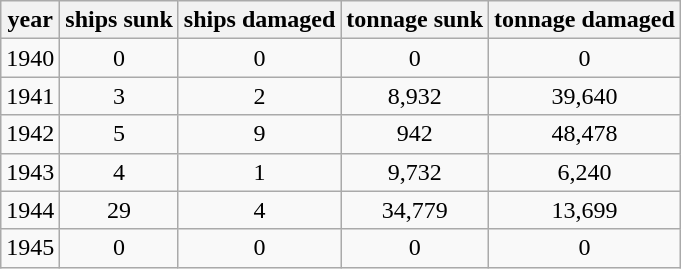<table class="wikitable sortable" style=text-align:center>
<tr>
<th>year</th>
<th>ships sunk</th>
<th>ships damaged</th>
<th>tonnage sunk</th>
<th>tonnage damaged</th>
</tr>
<tr>
<td>1940</td>
<td>0</td>
<td>0</td>
<td>0</td>
<td>0</td>
</tr>
<tr>
<td>1941</td>
<td>3</td>
<td>2</td>
<td>8,932</td>
<td>39,640</td>
</tr>
<tr>
<td>1942</td>
<td>5</td>
<td>9</td>
<td>942</td>
<td>48,478</td>
</tr>
<tr>
<td>1943</td>
<td>4</td>
<td>1</td>
<td>9,732</td>
<td>6,240</td>
</tr>
<tr>
<td>1944</td>
<td>29</td>
<td>4</td>
<td>34,779</td>
<td>13,699</td>
</tr>
<tr>
<td>1945</td>
<td>0</td>
<td>0</td>
<td>0</td>
<td>0</td>
</tr>
</table>
